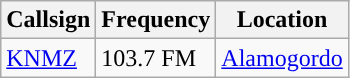<table class="wikitable">
<tr>
<th>Callsign</th>
<th>Frequency</th>
<th>Location</th>
</tr>
<tr>
<td><a href='#'>KNMZ</a></td>
<td>103.7 FM</td>
<td><a href='#'>Alamogordo</a></td>
</tr>
</table>
